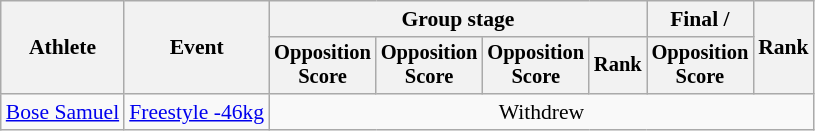<table class="wikitable" style="font-size:90%">
<tr>
<th rowspan=2>Athlete</th>
<th rowspan=2>Event</th>
<th colspan=4>Group stage</th>
<th>Final / </th>
<th rowspan=2>Rank</th>
</tr>
<tr style="font-size:95%">
<th>Opposition<br>Score</th>
<th>Opposition<br>Score</th>
<th>Opposition<br>Score</th>
<th>Rank</th>
<th>Opposition<br>Score</th>
</tr>
<tr align=center>
<td align=left><a href='#'>Bose Samuel</a></td>
<td align=left><a href='#'>Freestyle -46kg</a></td>
<td colspan=6>Withdrew</td>
</tr>
</table>
